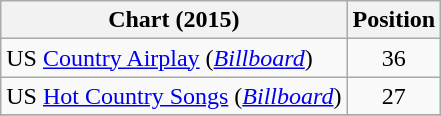<table class="wikitable sortable">
<tr>
<th scope="col">Chart (2015)</th>
<th scope="col">Position</th>
</tr>
<tr>
<td>US <a href='#'>Country Airplay</a> (<em><a href='#'>Billboard</a></em>)</td>
<td align="center">36</td>
</tr>
<tr>
<td>US <a href='#'>Hot Country Songs</a> (<em><a href='#'>Billboard</a></em>)</td>
<td align="center">27</td>
</tr>
<tr>
</tr>
</table>
